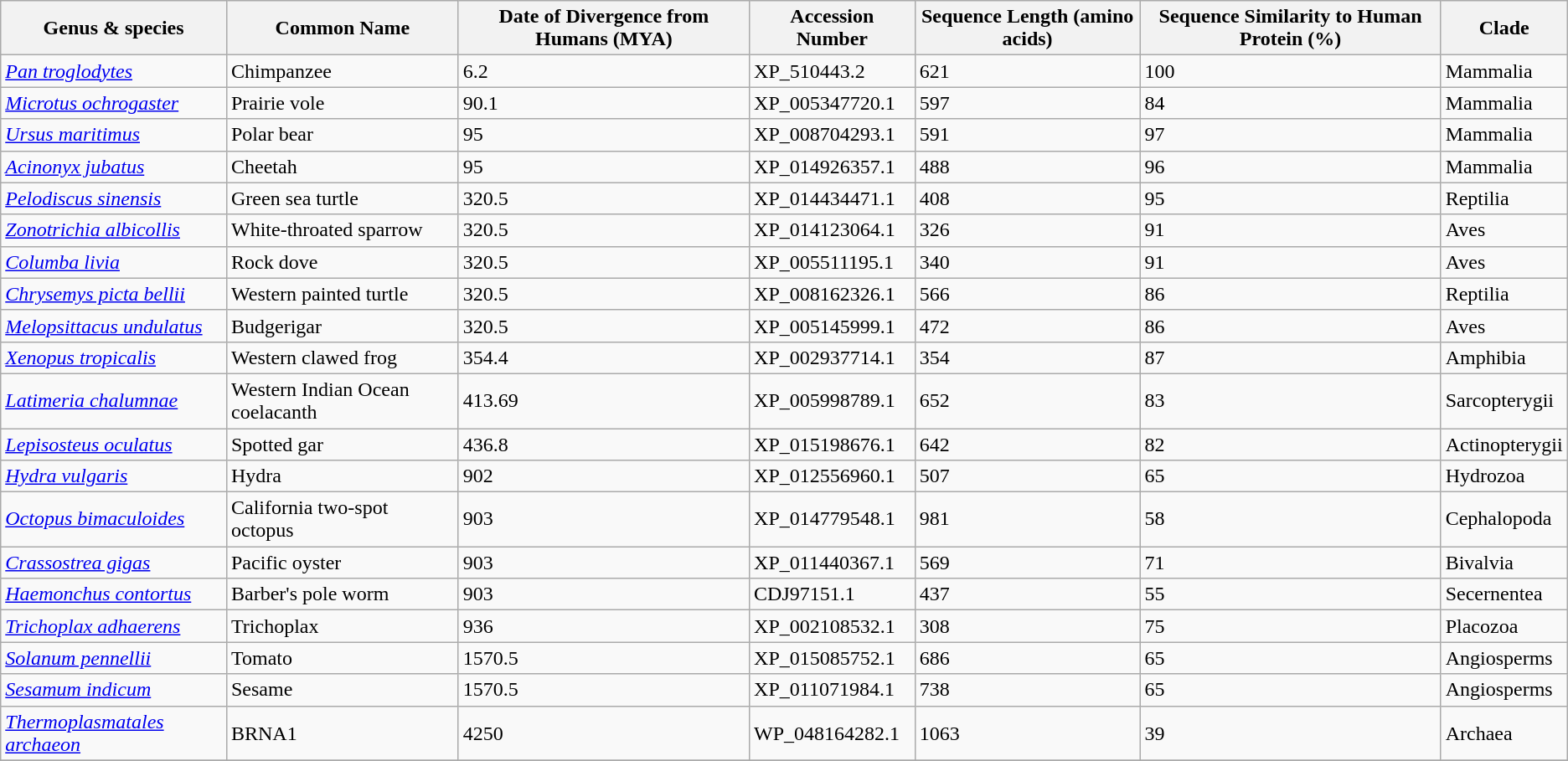<table class="wikitable sortable">
<tr>
<th>Genus & species</th>
<th>Common Name</th>
<th>Date of Divergence from Humans (MYA)</th>
<th>Accession Number</th>
<th>Sequence Length (amino acids)</th>
<th>Sequence Similarity to Human Protein (%)</th>
<th>Clade</th>
</tr>
<tr>
<td><em><a href='#'>Pan troglodytes</a></em></td>
<td>Chimpanzee</td>
<td>6.2</td>
<td>XP_510443.2</td>
<td>621</td>
<td>100</td>
<td>Mammalia</td>
</tr>
<tr>
<td><em><a href='#'>Microtus ochrogaster</a></em></td>
<td>Prairie vole</td>
<td>90.1</td>
<td>XP_005347720.1</td>
<td>597</td>
<td>84</td>
<td>Mammalia</td>
</tr>
<tr>
<td><em><a href='#'>Ursus maritimus</a></em></td>
<td>Polar bear</td>
<td>95</td>
<td>XP_008704293.1</td>
<td>591</td>
<td>97</td>
<td>Mammalia</td>
</tr>
<tr>
<td><em><a href='#'>Acinonyx jubatus</a></em></td>
<td>Cheetah</td>
<td>95</td>
<td>XP_014926357.1</td>
<td>488</td>
<td>96</td>
<td>Mammalia</td>
</tr>
<tr>
<td><em><a href='#'>Pelodiscus sinensis</a></em></td>
<td>Green sea turtle</td>
<td>320.5</td>
<td>XP_014434471.1</td>
<td>408</td>
<td>95</td>
<td>Reptilia</td>
</tr>
<tr>
<td><em><a href='#'>Zonotrichia albicollis</a></em></td>
<td>White-throated sparrow</td>
<td>320.5</td>
<td>XP_014123064.1</td>
<td>326</td>
<td>91</td>
<td>Aves</td>
</tr>
<tr>
<td><em><a href='#'>Columba livia</a></em></td>
<td>Rock dove</td>
<td>320.5</td>
<td>XP_005511195.1</td>
<td>340</td>
<td>91</td>
<td>Aves</td>
</tr>
<tr>
<td><em><a href='#'>Chrysemys picta bellii</a></em></td>
<td>Western painted turtle</td>
<td>320.5</td>
<td>XP_008162326.1</td>
<td>566</td>
<td>86</td>
<td>Reptilia</td>
</tr>
<tr>
<td><em><a href='#'>Melopsittacus undulatus</a></em></td>
<td>Budgerigar</td>
<td>320.5</td>
<td>XP_005145999.1</td>
<td>472</td>
<td>86</td>
<td>Aves</td>
</tr>
<tr>
<td><em><a href='#'>Xenopus tropicalis</a></em></td>
<td>Western clawed frog</td>
<td>354.4</td>
<td>XP_002937714.1</td>
<td>354</td>
<td>87</td>
<td>Amphibia</td>
</tr>
<tr>
<td><em><a href='#'>Latimeria chalumnae</a></em></td>
<td>Western Indian Ocean coelacanth</td>
<td>413.69</td>
<td>XP_005998789.1</td>
<td>652</td>
<td>83</td>
<td>Sarcopterygii</td>
</tr>
<tr>
<td><em><a href='#'>Lepisosteus oculatus</a></em></td>
<td>Spotted gar</td>
<td>436.8</td>
<td>XP_015198676.1</td>
<td>642</td>
<td>82</td>
<td>Actinopterygii</td>
</tr>
<tr>
<td><em><a href='#'>Hydra vulgaris</a></em></td>
<td>Hydra</td>
<td>902</td>
<td>XP_012556960.1</td>
<td>507</td>
<td>65</td>
<td>Hydrozoa</td>
</tr>
<tr>
<td><em><a href='#'>Octopus bimaculoides</a></em></td>
<td>California two-spot octopus</td>
<td>903</td>
<td>XP_014779548.1</td>
<td>981</td>
<td>58</td>
<td>Cephalopoda</td>
</tr>
<tr>
<td><em><a href='#'>Crassostrea gigas</a></em></td>
<td>Pacific oyster</td>
<td>903</td>
<td>XP_011440367.1</td>
<td>569</td>
<td>71</td>
<td>Bivalvia</td>
</tr>
<tr>
<td><em><a href='#'>Haemonchus contortus</a></em></td>
<td>Barber's pole worm</td>
<td>903</td>
<td>CDJ97151.1</td>
<td>437</td>
<td>55</td>
<td>Secernentea</td>
</tr>
<tr>
<td><em><a href='#'>Trichoplax adhaerens</a></em></td>
<td>Trichoplax</td>
<td>936</td>
<td>XP_002108532.1</td>
<td>308</td>
<td>75</td>
<td>Placozoa</td>
</tr>
<tr>
<td><em><a href='#'>Solanum pennellii</a></em></td>
<td>Tomato</td>
<td>1570.5</td>
<td>XP_015085752.1</td>
<td>686</td>
<td>65</td>
<td>Angiosperms</td>
</tr>
<tr>
<td><em><a href='#'>Sesamum indicum</a></em></td>
<td>Sesame</td>
<td>1570.5</td>
<td>XP_011071984.1</td>
<td>738</td>
<td>65</td>
<td>Angiosperms</td>
</tr>
<tr>
<td><em><a href='#'>Thermoplasmatales archaeon</a></em></td>
<td>BRNA1</td>
<td>4250</td>
<td>WP_048164282.1</td>
<td>1063</td>
<td>39</td>
<td>Archaea</td>
</tr>
<tr>
</tr>
</table>
